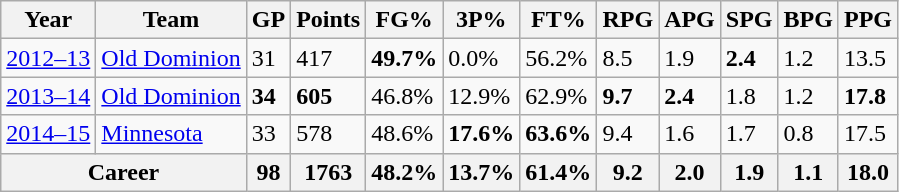<table class="wikitable">
<tr>
<th>Year</th>
<th>Team</th>
<th>GP</th>
<th>Points</th>
<th>FG%</th>
<th>3P%</th>
<th>FT%</th>
<th>RPG</th>
<th>APG</th>
<th>SPG</th>
<th>BPG</th>
<th>PPG</th>
</tr>
<tr>
<td><a href='#'>2012–13</a></td>
<td><a href='#'>Old Dominion</a></td>
<td>31</td>
<td>417</td>
<td><strong>49.7%</strong></td>
<td>0.0%</td>
<td>56.2%</td>
<td>8.5</td>
<td>1.9</td>
<td><strong>2.4</strong></td>
<td>1.2</td>
<td>13.5</td>
</tr>
<tr>
<td><a href='#'>2013–14</a></td>
<td><a href='#'>Old Dominion</a></td>
<td><strong>34</strong></td>
<td><strong>605</strong></td>
<td>46.8%</td>
<td>12.9%</td>
<td>62.9%</td>
<td><strong>9.7</strong></td>
<td><strong>2.4</strong></td>
<td>1.8</td>
<td>1.2</td>
<td><strong>17.8</strong></td>
</tr>
<tr>
<td><a href='#'>2014–15</a></td>
<td><a href='#'>Minnesota</a></td>
<td>33</td>
<td>578</td>
<td>48.6%</td>
<td><strong>17.6%</strong></td>
<td><strong>63.6%</strong></td>
<td>9.4</td>
<td>1.6</td>
<td>1.7</td>
<td>0.8</td>
<td>17.5</td>
</tr>
<tr>
<th colspan="2">Career</th>
<th>98</th>
<th>1763</th>
<th>48.2%</th>
<th>13.7%</th>
<th>61.4%</th>
<th>9.2</th>
<th>2.0</th>
<th>1.9</th>
<th>1.1</th>
<th>18.0</th>
</tr>
</table>
